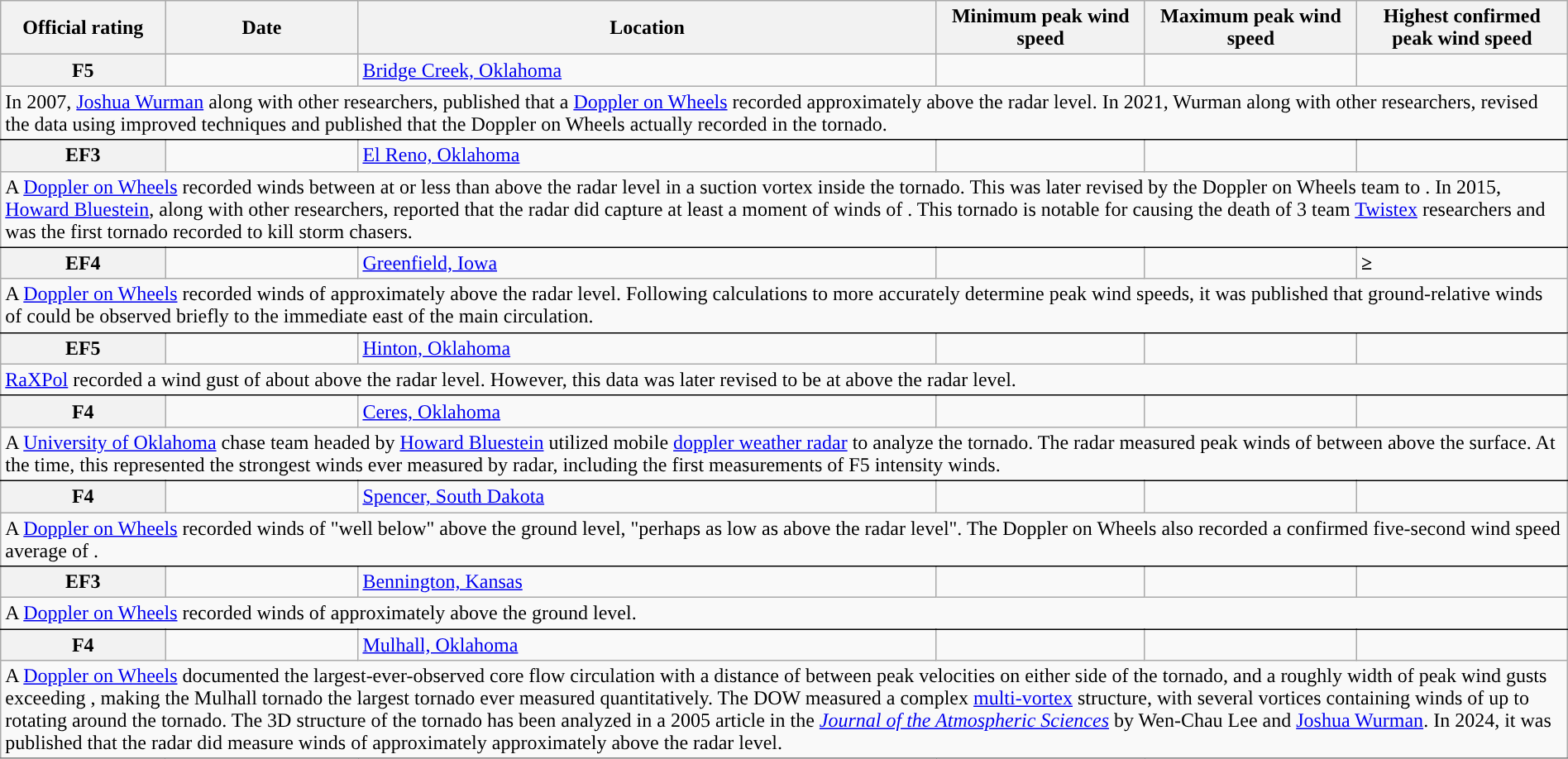<table class="wikitable sortable" style="width:100%;">
<tr>
<th scope="col" style="width:4%;" class="unsortable">Official rating</th>
<th scope="col" style="width:5%;">Date</th>
<th scope="col" style="width:15%;" class="unsortable">Location</th>
<th scope="col" style="width:5%;">Minimum peak wind speed</th>
<th scope="col" style="width:5%;">Maximum peak wind speed</th>
<th scope="col" style="width:5%;">Highest confirmed peak wind speed</th>
</tr>
<tr>
<th style="background-color:#">F5</th>
<td></td>
<td><a href='#'>Bridge Creek, Oklahoma</a></td>
<td></td>
<td></td>
<td><strong></strong></td>
</tr>
<tr class="expand-child">
<td colspan="6" style=" border-bottom: 1px solid black;">In 2007, <a href='#'>Joshua Wurman</a> along with other researchers, published that a <a href='#'>Doppler on Wheels</a> recorded  approximately  above the radar level. In 2021, Wurman along with other researchers, revised the data using improved techniques and published that the Doppler on Wheels actually recorded  in the tornado.</td>
</tr>
<tr>
<th style="background-color:#">EF3</th>
<td></td>
<td><a href='#'>El Reno, Oklahoma</a></td>
<td></td>
<td></td>
<td><strong></strong></td>
</tr>
<tr class="expand-child">
<td colspan="6" style=" border-bottom: 1px solid black;">A <a href='#'>Doppler on Wheels</a> recorded winds between  at or less than  above the radar level in a suction vortex inside the tornado. This was later revised by the Doppler on Wheels team to . In 2015, <a href='#'>Howard Bluestein</a>, along with other researchers, reported that the radar did capture at least a moment of winds of . This tornado is notable for causing the death of 3 team <a href='#'>Twistex</a> researchers and was the first tornado recorded to kill storm chasers.</td>
</tr>
<tr>
<th style="background-color:#">EF4</th>
<td></td>
<td><a href='#'>Greenfield, Iowa</a></td>
<td></td>
<td></td>
<td><strong>≥</strong></td>
</tr>
<tr class="expand-child">
<td colspan="6" style=" border-bottom: 1px solid black;">A <a href='#'>Doppler on Wheels</a> recorded winds of  approximately  above the radar level. Following calculations to more accurately determine peak wind speeds, it was published that ground-relative winds of  could be observed briefly to the immediate east of the main circulation.</td>
</tr>
<tr>
<th style="background-color:#">EF5</th>
<td></td>
<td><a href='#'>Hinton, Oklahoma</a></td>
<td></td>
<td></td>
<td><strong></strong></td>
</tr>
<tr class="expand-child">
<td colspan="6" style=" border-bottom: 1px solid black;"><a href='#'>RaXPol</a> recorded a wind gust of  about  above the radar level. However, this data was later revised to be  at  above the radar level.</td>
</tr>
<tr>
<th style="background-color:#">F4</th>
<td></td>
<td><a href='#'>Ceres, Oklahoma</a></td>
<td></td>
<td></td>
<td><strong></strong></td>
</tr>
<tr class="expand-child">
<td colspan="6" style=" border-bottom: 1px solid black;">A <a href='#'>University of Oklahoma</a> chase team headed by <a href='#'>Howard Bluestein</a> utilized mobile <a href='#'>doppler weather radar</a> to analyze the tornado. The radar measured peak winds of  between  above the surface. At the time, this represented the strongest winds ever measured by radar, including the first measurements of F5 intensity winds.</td>
</tr>
<tr>
<th style="background-color:#">F4</th>
<td></td>
<td><a href='#'>Spencer, South Dakota</a></td>
<td></td>
<td></td>
<td><strong></strong></td>
</tr>
<tr class="expand-child">
<td colspan="6" style=" border-bottom: 1px solid black;">A <a href='#'>Doppler on Wheels</a> recorded winds of  "well below"  above the ground level, "perhaps as low as  above the radar level". The Doppler on Wheels also recorded a confirmed five-second wind speed average of .</td>
</tr>
<tr>
<th style="background-color:#">EF3</th>
<td></td>
<td><a href='#'>Bennington, Kansas</a></td>
<td></td>
<td></td>
<td><strong></strong></td>
</tr>
<tr class="expand-child">
<td colspan="6" style=" border-bottom: 1px solid black;">A <a href='#'>Doppler on Wheels</a> recorded winds of  approximately  above the ground level.</td>
</tr>
<tr>
<th style="background-color:#">F4</th>
<td></td>
<td><a href='#'>Mulhall, Oklahoma</a></td>
<td></td>
<td></td>
<td><strong></strong></td>
</tr>
<tr class="expand-child">
<td colspan="6" style=" border-bottom: 1px solid black;">A <a href='#'>Doppler on Wheels</a> documented the largest-ever-observed core flow circulation with a distance of  between peak velocities on either side of the tornado, and a roughly  width of peak wind gusts exceeding , making the Mulhall tornado the largest tornado ever measured quantitatively. The DOW measured a complex <a href='#'>multi-vortex</a> structure, with several vortices containing winds of up to  rotating around the tornado. The 3D structure of the tornado has been analyzed in a 2005 article in the <em><a href='#'>Journal of the Atmospheric Sciences</a></em> by Wen-Chau Lee and <a href='#'>Joshua Wurman</a>. In 2024, it was published that the radar did measure winds of approximately  approximately  above the radar level.</td>
</tr>
<tr>
</tr>
</table>
